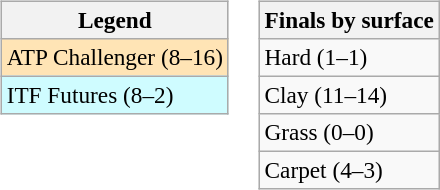<table>
<tr valign=top>
<td><br><table class=wikitable style=font-size:97%>
<tr>
<th>Legend</th>
</tr>
<tr bgcolor=moccasin>
<td>ATP Challenger (8–16)</td>
</tr>
<tr bgcolor=cffcff>
<td>ITF Futures (8–2)</td>
</tr>
</table>
</td>
<td><br><table class=wikitable style=font-size:97%>
<tr>
<th>Finals by surface</th>
</tr>
<tr>
<td>Hard (1–1)</td>
</tr>
<tr>
<td>Clay (11–14)</td>
</tr>
<tr>
<td>Grass (0–0)</td>
</tr>
<tr>
<td>Carpet (4–3)</td>
</tr>
</table>
</td>
</tr>
</table>
